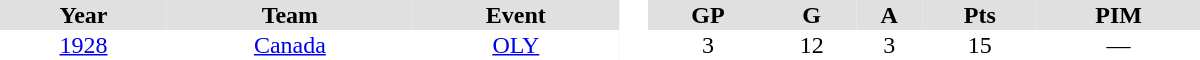<table border="0" cellpadding="1" cellspacing="0" style="text-align:center; width:50em">
<tr ALIGN="center" bgcolor="#e0e0e0">
<th>Year</th>
<th>Team</th>
<th>Event</th>
<th rowspan="99" bgcolor="#ffffff"> </th>
<th>GP</th>
<th>G</th>
<th>A</th>
<th>Pts</th>
<th>PIM</th>
</tr>
<tr>
<td><a href='#'>1928</a></td>
<td><a href='#'>Canada</a></td>
<td><a href='#'>OLY</a></td>
<td>3</td>
<td>12</td>
<td>3</td>
<td>15</td>
<td>—</td>
</tr>
</table>
